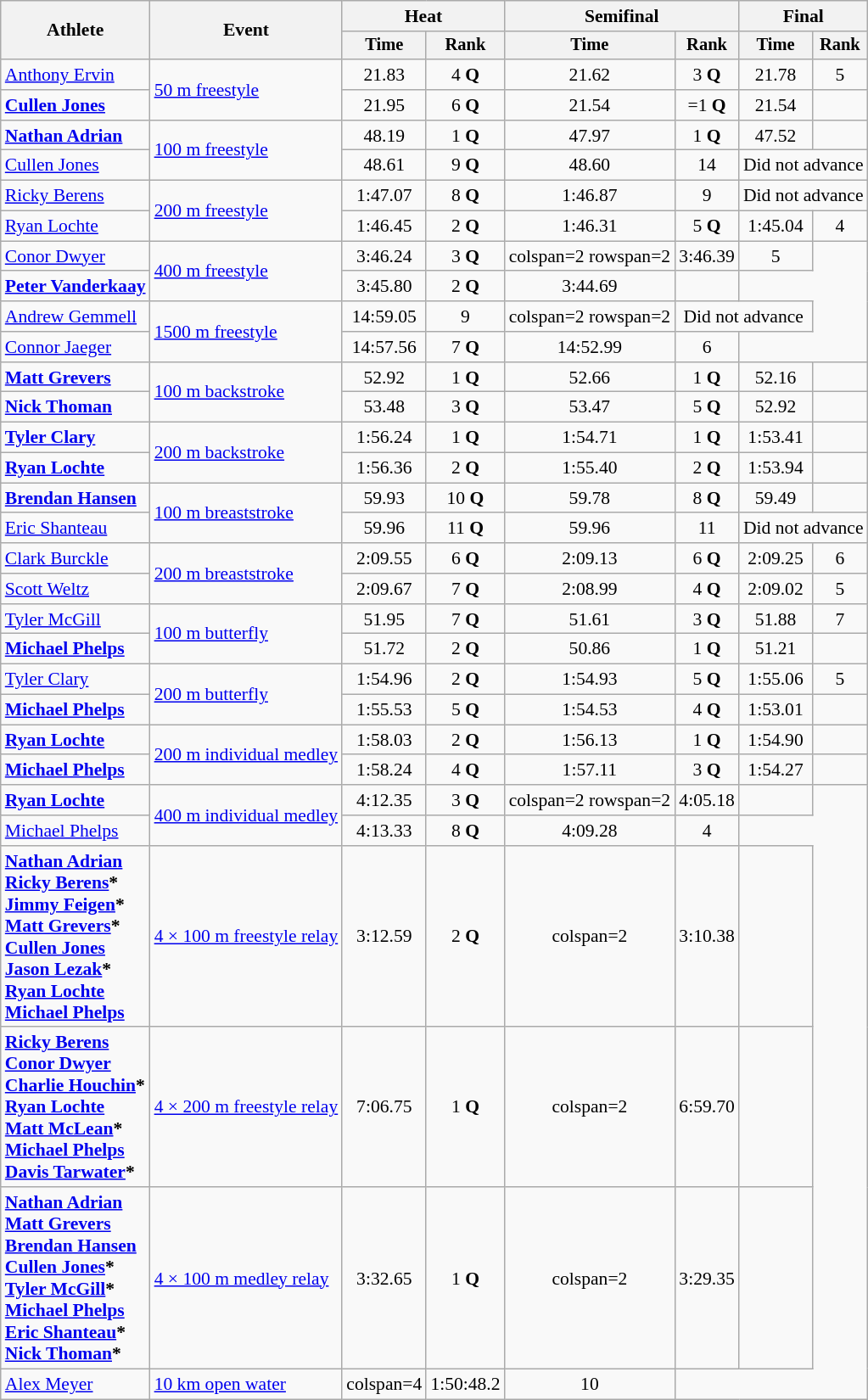<table class=wikitable style=font-size:90%;text-align:center>
<tr>
<th rowspan=2>Athlete</th>
<th rowspan=2>Event</th>
<th colspan=2>Heat</th>
<th colspan=2>Semifinal</th>
<th colspan=2>Final</th>
</tr>
<tr style=font-size:95%>
<th>Time</th>
<th>Rank</th>
<th>Time</th>
<th>Rank</th>
<th>Time</th>
<th>Rank</th>
</tr>
<tr>
<td align=left><a href='#'>Anthony Ervin</a></td>
<td align=left rowspan=2><a href='#'>50 m freestyle</a></td>
<td>21.83</td>
<td>4 <strong>Q</strong></td>
<td>21.62</td>
<td>3 <strong>Q</strong></td>
<td>21.78</td>
<td>5</td>
</tr>
<tr>
<td align=left><strong><a href='#'>Cullen Jones</a></strong></td>
<td>21.95</td>
<td>6 <strong>Q</strong></td>
<td>21.54</td>
<td>=1 <strong>Q</strong></td>
<td>21.54</td>
<td></td>
</tr>
<tr>
<td align=left><strong><a href='#'>Nathan Adrian</a></strong></td>
<td align=left rowspan=2><a href='#'>100 m freestyle</a></td>
<td>48.19</td>
<td>1 <strong>Q</strong></td>
<td>47.97</td>
<td>1 <strong>Q</strong></td>
<td>47.52</td>
<td></td>
</tr>
<tr>
<td align=left><a href='#'>Cullen Jones</a></td>
<td>48.61</td>
<td>9 <strong>Q</strong></td>
<td>48.60</td>
<td>14</td>
<td colspan=2>Did not advance</td>
</tr>
<tr>
<td align=left><a href='#'>Ricky Berens</a></td>
<td align=left rowspan=2><a href='#'>200 m freestyle</a></td>
<td>1:47.07</td>
<td>8 <strong>Q</strong></td>
<td>1:46.87</td>
<td>9</td>
<td colspan=2>Did not advance</td>
</tr>
<tr>
<td align=left><a href='#'>Ryan Lochte</a></td>
<td>1:46.45</td>
<td>2 <strong>Q</strong></td>
<td>1:46.31</td>
<td>5 <strong>Q</strong></td>
<td>1:45.04</td>
<td>4</td>
</tr>
<tr>
<td align=left><a href='#'>Conor Dwyer</a></td>
<td align=left rowspan=2><a href='#'>400 m freestyle</a></td>
<td>3:46.24</td>
<td>3 <strong>Q</strong></td>
<td>colspan=2 rowspan=2 </td>
<td>3:46.39</td>
<td>5</td>
</tr>
<tr>
<td align=left><strong><a href='#'>Peter Vanderkaay</a></strong></td>
<td>3:45.80</td>
<td>2 <strong>Q</strong></td>
<td>3:44.69</td>
<td></td>
</tr>
<tr>
<td align=left><a href='#'>Andrew Gemmell</a></td>
<td align=left rowspan=2><a href='#'>1500 m freestyle</a></td>
<td>14:59.05</td>
<td>9</td>
<td>colspan=2 rowspan=2 </td>
<td colspan=2>Did not advance</td>
</tr>
<tr>
<td align=left><a href='#'>Connor Jaeger</a></td>
<td>14:57.56</td>
<td>7 <strong>Q</strong></td>
<td>14:52.99</td>
<td>6</td>
</tr>
<tr>
<td align=left><strong><a href='#'>Matt Grevers</a></strong></td>
<td align=left rowspan=2><a href='#'>100 m backstroke</a></td>
<td>52.92</td>
<td>1 <strong>Q</strong></td>
<td>52.66</td>
<td>1 <strong>Q</strong></td>
<td>52.16 </td>
<td></td>
</tr>
<tr>
<td align=left><strong><a href='#'>Nick Thoman</a></strong></td>
<td>53.48</td>
<td>3 <strong>Q</strong></td>
<td>53.47</td>
<td>5 <strong>Q</strong></td>
<td>52.92</td>
<td></td>
</tr>
<tr>
<td align=left><strong><a href='#'>Tyler Clary</a></strong></td>
<td align=left rowspan=2><a href='#'>200 m backstroke</a></td>
<td>1:56.24</td>
<td>1 <strong>Q</strong></td>
<td>1:54.71</td>
<td>1 <strong>Q</strong></td>
<td>1:53.41 </td>
<td></td>
</tr>
<tr>
<td align=left><strong><a href='#'>Ryan Lochte</a></strong></td>
<td>1:56.36</td>
<td>2 <strong>Q</strong></td>
<td>1:55.40</td>
<td>2 <strong>Q</strong></td>
<td>1:53.94</td>
<td></td>
</tr>
<tr>
<td align=left><strong><a href='#'>Brendan Hansen</a></strong></td>
<td align=left rowspan=2><a href='#'>100 m breaststroke</a></td>
<td>59.93</td>
<td>10 <strong>Q</strong></td>
<td>59.78</td>
<td>8 <strong>Q</strong></td>
<td>59.49</td>
<td></td>
</tr>
<tr>
<td align=left><a href='#'>Eric Shanteau</a></td>
<td>59.96</td>
<td>11 <strong>Q</strong></td>
<td>59.96</td>
<td>11</td>
<td colspan=2>Did not advance</td>
</tr>
<tr>
<td align=left><a href='#'>Clark Burckle</a></td>
<td align=left rowspan=2><a href='#'>200 m breaststroke</a></td>
<td>2:09.55</td>
<td>6 <strong>Q</strong></td>
<td>2:09.13</td>
<td>6 <strong>Q</strong></td>
<td>2:09.25</td>
<td>6</td>
</tr>
<tr>
<td align=left><a href='#'>Scott Weltz</a></td>
<td>2:09.67</td>
<td>7 <strong>Q</strong></td>
<td>2:08.99</td>
<td>4 <strong>Q</strong></td>
<td>2:09.02</td>
<td>5</td>
</tr>
<tr>
<td align=left><a href='#'>Tyler McGill</a></td>
<td align=left rowspan=2><a href='#'>100 m butterfly</a></td>
<td>51.95</td>
<td>7 <strong>Q</strong></td>
<td>51.61</td>
<td>3 <strong>Q</strong></td>
<td>51.88</td>
<td>7</td>
</tr>
<tr>
<td align=left><strong><a href='#'>Michael Phelps</a></strong></td>
<td>51.72</td>
<td>2 <strong>Q</strong></td>
<td>50.86</td>
<td>1 <strong>Q</strong></td>
<td>51.21</td>
<td></td>
</tr>
<tr>
<td align=left><a href='#'>Tyler Clary</a></td>
<td align=left rowspan=2><a href='#'>200 m butterfly</a></td>
<td>1:54.96</td>
<td>2 <strong>Q</strong></td>
<td>1:54.93</td>
<td>5 <strong>Q</strong></td>
<td>1:55.06</td>
<td>5</td>
</tr>
<tr>
<td align=left><strong><a href='#'>Michael Phelps</a></strong></td>
<td>1:55.53</td>
<td>5 <strong>Q</strong></td>
<td>1:54.53</td>
<td>4 <strong>Q</strong></td>
<td>1:53.01</td>
<td></td>
</tr>
<tr>
<td align=left><strong><a href='#'>Ryan Lochte</a></strong></td>
<td align=left rowspan=2><a href='#'>200 m individual medley</a></td>
<td>1:58.03</td>
<td>2 <strong>Q</strong></td>
<td>1:56.13</td>
<td>1 <strong>Q</strong></td>
<td>1:54.90</td>
<td></td>
</tr>
<tr>
<td align=left><strong><a href='#'>Michael Phelps</a></strong></td>
<td>1:58.24</td>
<td>4 <strong>Q</strong></td>
<td>1:57.11</td>
<td>3 <strong>Q</strong></td>
<td>1:54.27</td>
<td></td>
</tr>
<tr>
<td align=left><strong><a href='#'>Ryan Lochte</a></strong></td>
<td align=left rowspan=2><a href='#'>400 m individual medley</a></td>
<td>4:12.35</td>
<td>3 <strong>Q</strong></td>
<td>colspan=2 rowspan=2 </td>
<td>4:05.18</td>
<td></td>
</tr>
<tr>
<td align=left><a href='#'>Michael Phelps</a></td>
<td>4:13.33</td>
<td>8 <strong>Q</strong></td>
<td>4:09.28</td>
<td>4</td>
</tr>
<tr>
<td align=left><strong><a href='#'>Nathan Adrian</a><br><a href='#'>Ricky Berens</a>*<br><a href='#'>Jimmy Feigen</a>*<br><a href='#'>Matt Grevers</a>*<br><a href='#'>Cullen Jones</a><br><a href='#'>Jason Lezak</a>*<br><a href='#'>Ryan Lochte</a><br><a href='#'>Michael Phelps</a></strong></td>
<td align=left><a href='#'>4 × 100 m freestyle relay</a></td>
<td>3:12.59</td>
<td>2 <strong>Q</strong></td>
<td>colspan=2 </td>
<td>3:10.38</td>
<td></td>
</tr>
<tr>
<td align=left><strong><a href='#'>Ricky Berens</a><br><a href='#'>Conor Dwyer</a><br><a href='#'>Charlie Houchin</a>*<br><a href='#'>Ryan Lochte</a><br><a href='#'>Matt McLean</a>*<br><a href='#'>Michael Phelps</a><br><a href='#'>Davis Tarwater</a>*</strong></td>
<td align=left><a href='#'>4 × 200 m freestyle relay</a></td>
<td>7:06.75</td>
<td>1 <strong>Q</strong></td>
<td>colspan=2 </td>
<td>6:59.70</td>
<td></td>
</tr>
<tr>
<td align=left><strong><a href='#'>Nathan Adrian</a><br><a href='#'>Matt Grevers</a><br><a href='#'>Brendan Hansen</a><br><a href='#'>Cullen Jones</a>*<br><a href='#'>Tyler McGill</a>*<br><a href='#'>Michael Phelps</a><br><a href='#'>Eric Shanteau</a>*<br><a href='#'>Nick Thoman</a>*</strong></td>
<td align=left><a href='#'>4 × 100 m medley relay</a></td>
<td>3:32.65</td>
<td>1 <strong>Q</strong></td>
<td>colspan=2 </td>
<td>3:29.35</td>
<td></td>
</tr>
<tr>
<td align=left><a href='#'>Alex Meyer</a></td>
<td align=left><a href='#'>10 km open water</a></td>
<td>colspan=4 </td>
<td>1:50:48.2</td>
<td>10</td>
</tr>
</table>
